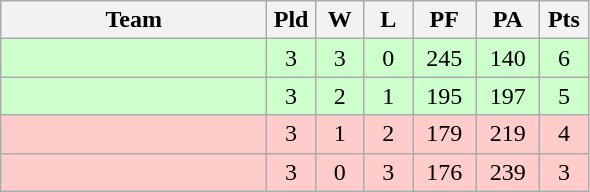<table class="wikitable" style="text-align:center;">
<tr>
<th width=170>Team</th>
<th width=25>Pld</th>
<th width=25>W</th>
<th width=25>L</th>
<th width=35>PF</th>
<th width=35>PA</th>
<th width=25>Pts</th>
</tr>
<tr bgcolor=#ccffcc>
<td align="left"></td>
<td>3</td>
<td>3</td>
<td>0</td>
<td>245</td>
<td>140</td>
<td>6</td>
</tr>
<tr bgcolor=#ccffcc>
<td align="left"></td>
<td>3</td>
<td>2</td>
<td>1</td>
<td>195</td>
<td>197</td>
<td>5</td>
</tr>
<tr bgcolor=#ffcccc>
<td align="left"></td>
<td>3</td>
<td>1</td>
<td>2</td>
<td>179</td>
<td>219</td>
<td>4</td>
</tr>
<tr bgcolor=#ffcccc>
<td align="left"></td>
<td>3</td>
<td>0</td>
<td>3</td>
<td>176</td>
<td>239</td>
<td>3</td>
</tr>
</table>
